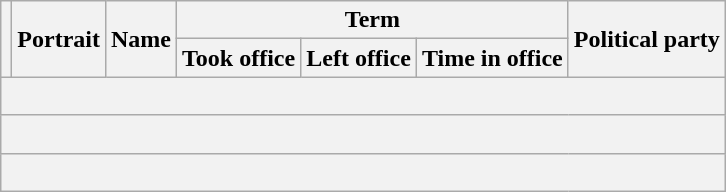<table class="wikitable" style="text-align:center;">
<tr>
<th rowspan=2></th>
<th rowspan=2>Portrait</th>
<th rowspan=2>Name<br></th>
<th colspan=3>Term</th>
<th rowspan=2>Political party</th>
</tr>
<tr>
<th>Took office</th>
<th>Left office</th>
<th>Time in office</th>
</tr>
<tr>
<th colspan=7><br></th>
</tr>
<tr>
<th colspan=7><br>

</th>
</tr>
<tr>
<th colspan=7><br>



</th>
</tr>
</table>
